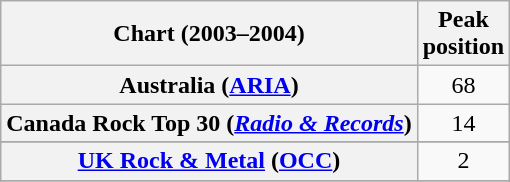<table class="wikitable sortable plainrowheaders">
<tr>
<th>Chart (2003–2004)</th>
<th>Peak<br>position</th>
</tr>
<tr>
<th scope="row">Australia (<a href='#'>ARIA</a>)</th>
<td align="center">68</td>
</tr>
<tr>
<th scope="row">Canada Rock Top 30 (<em><a href='#'>Radio & Records</a></em>)</th>
<td style="text-align:center">14</td>
</tr>
<tr>
</tr>
<tr>
</tr>
<tr>
</tr>
<tr>
<th scope="row"><a href='#'>UK Rock & Metal</a> (<a href='#'>OCC</a>)</th>
<td align="center">2</td>
</tr>
<tr>
</tr>
<tr>
</tr>
<tr>
</tr>
</table>
